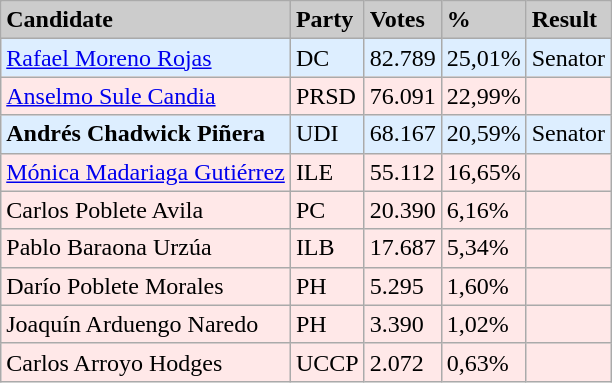<table class="wikitable">
<tr>
<td bgcolor=#cccccc><strong>Candidate</strong></td>
<td bgcolor=#cccccc><strong>Party</strong></td>
<td bgcolor=#cccccc><strong>Votes</strong></td>
<td bgcolor=#cccccc><strong>%</strong></td>
<td bgcolor=#cccccc><strong>Result</strong></td>
</tr>
<tr>
<td bgcolor=#DDEEFF><a href='#'>Rafael Moreno Rojas</a></td>
<td bgcolor=#DDEEFF>DC</td>
<td bgcolor=#DDEEFF>82.789</td>
<td bgcolor=#DDEEFF>25,01%</td>
<td bgcolor=#DDEEFF>Senator</td>
</tr>
<tr>
<td bgcolor=#FFE8E8><a href='#'>Anselmo Sule Candia</a></td>
<td bgcolor=#FFE8E8>PRSD</td>
<td bgcolor=#FFE8E8>76.091</td>
<td bgcolor=#FFE8E8>22,99%</td>
<td bgcolor=#FFE8E8></td>
</tr>
<tr>
<td bgcolor=#DDEEFF><strong>Andrés Chadwick Piñera</strong></td>
<td bgcolor=#DDEEFF>UDI</td>
<td bgcolor=#DDEEFF>68.167</td>
<td bgcolor=#DDEEFF>20,59%</td>
<td bgcolor=#DDEEFF>Senator</td>
</tr>
<tr>
<td bgcolor=#FFE8E8><a href='#'>Mónica Madariaga Gutiérrez</a></td>
<td bgcolor=#FFE8E8>ILE</td>
<td bgcolor=#FFE8E8>55.112</td>
<td bgcolor=#FFE8E8>16,65%</td>
<td bgcolor=#FFE8E8></td>
</tr>
<tr>
<td bgcolor=#FFE8E8>Carlos Poblete Avila</td>
<td bgcolor=#FFE8E8>PC</td>
<td bgcolor=#FFE8E8>20.390</td>
<td bgcolor=#FFE8E8>6,16%</td>
<td bgcolor=#FFE8E8></td>
</tr>
<tr>
<td bgcolor=#FFE8E8>Pablo Baraona Urzúa</td>
<td bgcolor=#FFE8E8>ILB</td>
<td bgcolor=#FFE8E8>17.687</td>
<td bgcolor=#FFE8E8>5,34%</td>
<td bgcolor=#FFE8E8></td>
</tr>
<tr>
<td bgcolor=#FFE8E8>Darío Poblete Morales</td>
<td bgcolor=#FFE8E8>PH</td>
<td bgcolor=#FFE8E8>5.295</td>
<td bgcolor=#FFE8E8>1,60%</td>
<td bgcolor=#FFE8E8></td>
</tr>
<tr>
<td bgcolor=#FFE8E8>Joaquín Arduengo Naredo</td>
<td bgcolor=#FFE8E8>PH</td>
<td bgcolor=#FFE8E8>3.390</td>
<td bgcolor=#FFE8E8>1,02%</td>
<td bgcolor=#FFE8E8></td>
</tr>
<tr>
<td bgcolor=#FFE8E8>Carlos Arroyo Hodges</td>
<td bgcolor=#FFE8E8>UCCP</td>
<td bgcolor=#FFE8E8>2.072</td>
<td bgcolor=#FFE8E8>0,63%</td>
<td bgcolor=#FFE8E8></td>
</tr>
</table>
